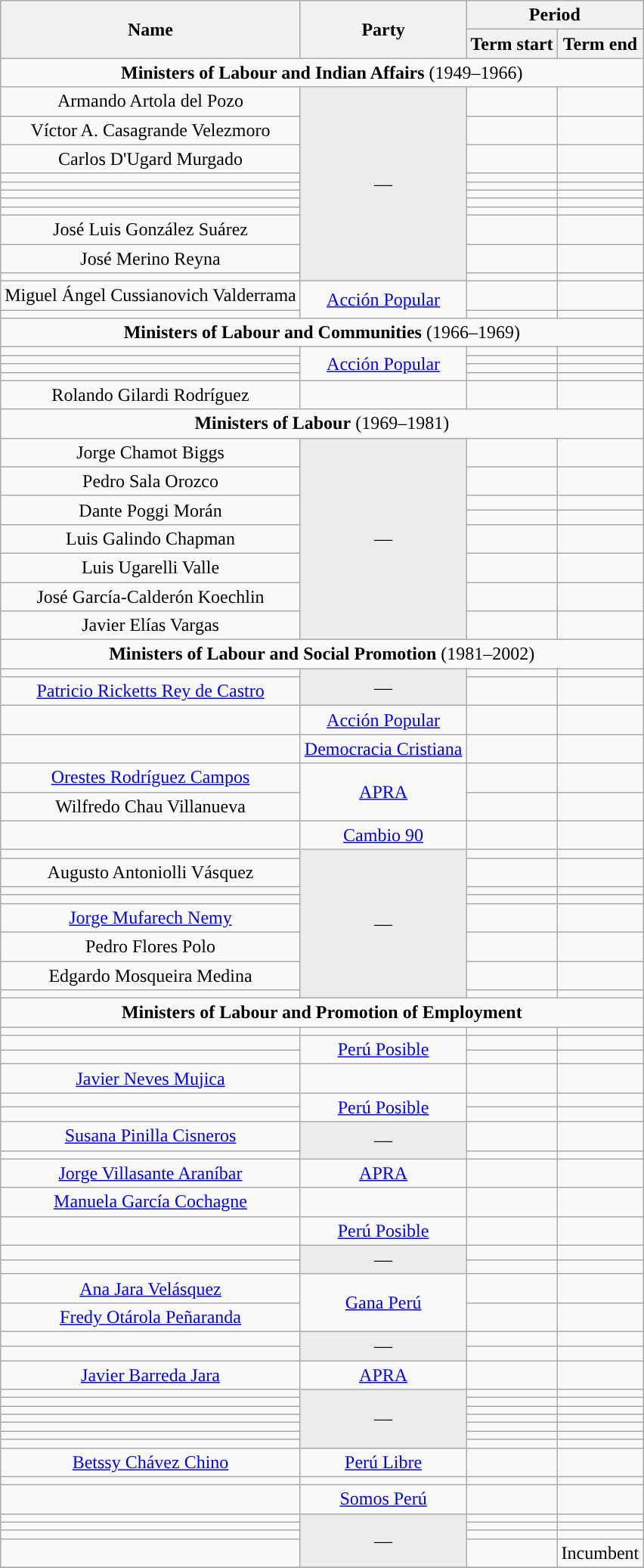<table class="wikitable" style="text-align: center">
<tr>
<th rowspan=2><strong>Name</strong></th>
<th rowspan=2><strong>Party</strong></th>
<th colspan=2><strong>Period</strong></th>
</tr>
<tr>
<th>Term start</th>
<th>Term end</th>
</tr>
<tr>
<td colspan=4><div><strong>Ministers of Labour and Indian Affairs</strong> (1949–1966)</div></td>
</tr>
<tr>
<td>Armando Artola del Pozo</td>
<td rowspan=11; style="background: var(--background-color-interactive, #ececec)">—</td>
<td></td>
<td></td>
</tr>
<tr>
<td>Víctor A. Casagrande Velezmoro</td>
<td></td>
<td></td>
</tr>
<tr>
<td>Carlos D'Ugard Murgado</td>
<td></td>
<td></td>
</tr>
<tr>
<td></td>
<td></td>
<td></td>
</tr>
<tr>
<td></td>
<td></td>
<td></td>
</tr>
<tr>
<td></td>
<td></td>
<td></td>
</tr>
<tr>
<td></td>
<td></td>
<td></td>
</tr>
<tr>
<td></td>
<td></td>
<td></td>
</tr>
<tr>
<td>José Luis González Suárez</td>
<td></td>
<td></td>
</tr>
<tr>
<td>José Merino Reyna</td>
<td></td>
<td></td>
</tr>
<tr>
<td></td>
<td></td>
<td></td>
</tr>
<tr>
<td>Miguel Ángel Cussianovich Valderrama</td>
<td rowspan="2"><a href='#'>Acción Popular</a></td>
<td></td>
<td></td>
</tr>
<tr>
<td></td>
<td></td>
<td></td>
</tr>
<tr>
<td colspan=4><div><strong>Ministers of Labour and Communities</strong> (1966–1969)</div></td>
</tr>
<tr>
<td></td>
<td rowspan="4"><a href='#'>Acción Popular</a></td>
<td></td>
<td></td>
</tr>
<tr>
<td></td>
<td></td>
<td></td>
</tr>
<tr>
<td></td>
<td></td>
<td></td>
</tr>
<tr>
<td></td>
<td></td>
<td></td>
</tr>
<tr>
<td>Rolando Gilardi Rodríguez</td>
<td></td>
<td></td>
<td></td>
</tr>
<tr>
<td colspan=4><div><strong>Ministers of Labour</strong> (1969–1981)</div></td>
</tr>
<tr>
<td>Jorge Chamot Biggs</td>
<td rowspan=8; style="background: var(--background-color-interactive, #ececec)">—</td>
<td></td>
<td></td>
</tr>
<tr>
<td>Pedro Sala Orozco</td>
<td></td>
<td></td>
</tr>
<tr>
<td rowspan="2">Dante Poggi Morán</td>
<td></td>
<td></td>
</tr>
<tr>
<td></td>
<td></td>
</tr>
<tr>
<td>Luis Galindo Chapman</td>
<td></td>
<td></td>
</tr>
<tr>
<td>Luis Ugarelli Valle</td>
<td></td>
<td></td>
</tr>
<tr>
<td>José García-Calderón Koechlin</td>
<td></td>
<td></td>
</tr>
<tr>
<td>Javier Elías Vargas</td>
<td></td>
<td></td>
</tr>
<tr>
<td colspan=4><div><strong>Ministers of Labour and Social Promotion</strong> (1981–2002)</div></td>
</tr>
<tr>
<td></td>
<td rowspan=2; style="background: var(--background-color-interactive, #ececec)">—</td>
<td></td>
<td></td>
</tr>
<tr>
<td><a href='#'>Patricio Ricketts Rey de Castro</a></td>
<td></td>
<td></td>
</tr>
<tr>
<td></td>
<td><a href='#'>Acción Popular</a></td>
<td></td>
<td></td>
</tr>
<tr>
<td></td>
<td><a href='#'>Democracia Cristiana</a></td>
<td></td>
<td></td>
</tr>
<tr>
<td><a href='#'>Orestes Rodríguez Campos</a></td>
<td rowspan="2"><a href='#'>APRA</a></td>
<td></td>
<td></td>
</tr>
<tr>
<td>Wilfredo Chau Villanueva</td>
<td></td>
<td></td>
</tr>
<tr>
<td></td>
<td><a href='#'>Cambio 90</a></td>
<td></td>
<td></td>
</tr>
<tr>
<td></td>
<td rowspan=8; style="background: var(--background-color-interactive, #ececec)">—</td>
<td></td>
<td></td>
</tr>
<tr>
<td>Augusto Antoniolli Vásquez</td>
<td></td>
<td></td>
</tr>
<tr>
<td></td>
<td></td>
<td></td>
</tr>
<tr>
<td></td>
<td></td>
<td></td>
</tr>
<tr>
<td><a href='#'>Jorge Mufarech Nemy</a></td>
<td></td>
<td></td>
</tr>
<tr>
<td>Pedro Flores Polo</td>
<td></td>
<td></td>
</tr>
<tr>
<td>Edgardo Mosqueira Medina</td>
<td></td>
<td></td>
</tr>
<tr>
<td></td>
<td></td>
<td></td>
</tr>
<tr>
<td colspan=4><div><strong>Ministers of Labour and Promotion of Employment</strong></div></td>
</tr>
<tr>
<td></td>
<td></td>
<td></td>
<td></td>
</tr>
<tr>
<td></td>
<td rowspan="2"><a href='#'>Perú Posible</a></td>
<td></td>
<td></td>
</tr>
<tr>
<td></td>
<td></td>
<td></td>
</tr>
<tr>
<td><a href='#'>Javier Neves Mujica</a></td>
<td></td>
<td></td>
<td></td>
</tr>
<tr>
<td></td>
<td rowspan="2"><a href='#'>Perú Posible</a></td>
<td></td>
<td></td>
</tr>
<tr>
<td></td>
<td></td>
<td></td>
</tr>
<tr>
<td><a href='#'>Susana Pinilla Cisneros</a></td>
<td rowspan=2; style="background: var(--background-color-interactive, #ececec)">—</td>
<td></td>
<td></td>
</tr>
<tr>
<td></td>
<td></td>
<td></td>
</tr>
<tr>
<td><a href='#'>Jorge Villasante Araníbar</a></td>
<td><a href='#'>APRA</a></td>
<td></td>
<td></td>
</tr>
<tr>
<td><a href='#'>Manuela García Cochagne</a></td>
<td></td>
<td></td>
<td></td>
</tr>
<tr>
<td></td>
<td><a href='#'>Perú Posible</a></td>
<td></td>
<td></td>
</tr>
<tr>
<td></td>
<td rowspan=2; style="background: var(--background-color-interactive, #ececec)">—</td>
<td></td>
<td></td>
</tr>
<tr>
<td></td>
<td></td>
<td></td>
</tr>
<tr>
<td><a href='#'>Ana Jara Velásquez</a></td>
<td rowspan="2"><a href='#'>Gana Perú</a></td>
<td></td>
<td></td>
</tr>
<tr>
<td><a href='#'>Fredy Otárola Peñaranda</a></td>
<td></td>
<td></td>
</tr>
<tr>
<td></td>
<td rowspan=2; style="background: var(--background-color-interactive, #ececec)">—</td>
<td></td>
<td></td>
</tr>
<tr>
<td></td>
<td></td>
<td></td>
</tr>
<tr>
<td><a href='#'>Javier Barreda Jara</a></td>
<td><a href='#'>APRA</a></td>
<td></td>
<td></td>
</tr>
<tr>
<td></td>
<td rowspan=7; style="background: var(--background-color-interactive, #ececec)">—</td>
<td></td>
<td></td>
</tr>
<tr>
<td></td>
<td></td>
<td></td>
</tr>
<tr>
<td></td>
<td></td>
<td></td>
</tr>
<tr>
<td></td>
<td></td>
<td></td>
</tr>
<tr>
<td></td>
<td></td>
<td></td>
</tr>
<tr>
<td></td>
<td></td>
<td></td>
</tr>
<tr>
<td></td>
<td></td>
<td></td>
</tr>
<tr>
<td><a href='#'>Betssy Chávez Chino</a></td>
<td><a href='#'>Perú Libre</a></td>
<td></td>
<td></td>
</tr>
<tr>
<td></td>
<td></td>
<td></td>
<td></td>
</tr>
<tr>
<td></td>
<td><a href='#'>Somos Perú</a></td>
<td></td>
<td></td>
</tr>
<tr>
<td></td>
<td rowspan=4; style="background: var(--background-color-interactive, #ececec)">—</td>
<td></td>
<td></td>
</tr>
<tr>
<td></td>
<td></td>
<td></td>
</tr>
<tr>
<td></td>
<td></td>
<td></td>
</tr>
<tr>
<td></td>
<td></td>
<td>Incumbent</td>
</tr>
<tr>
</tr>
</table>
